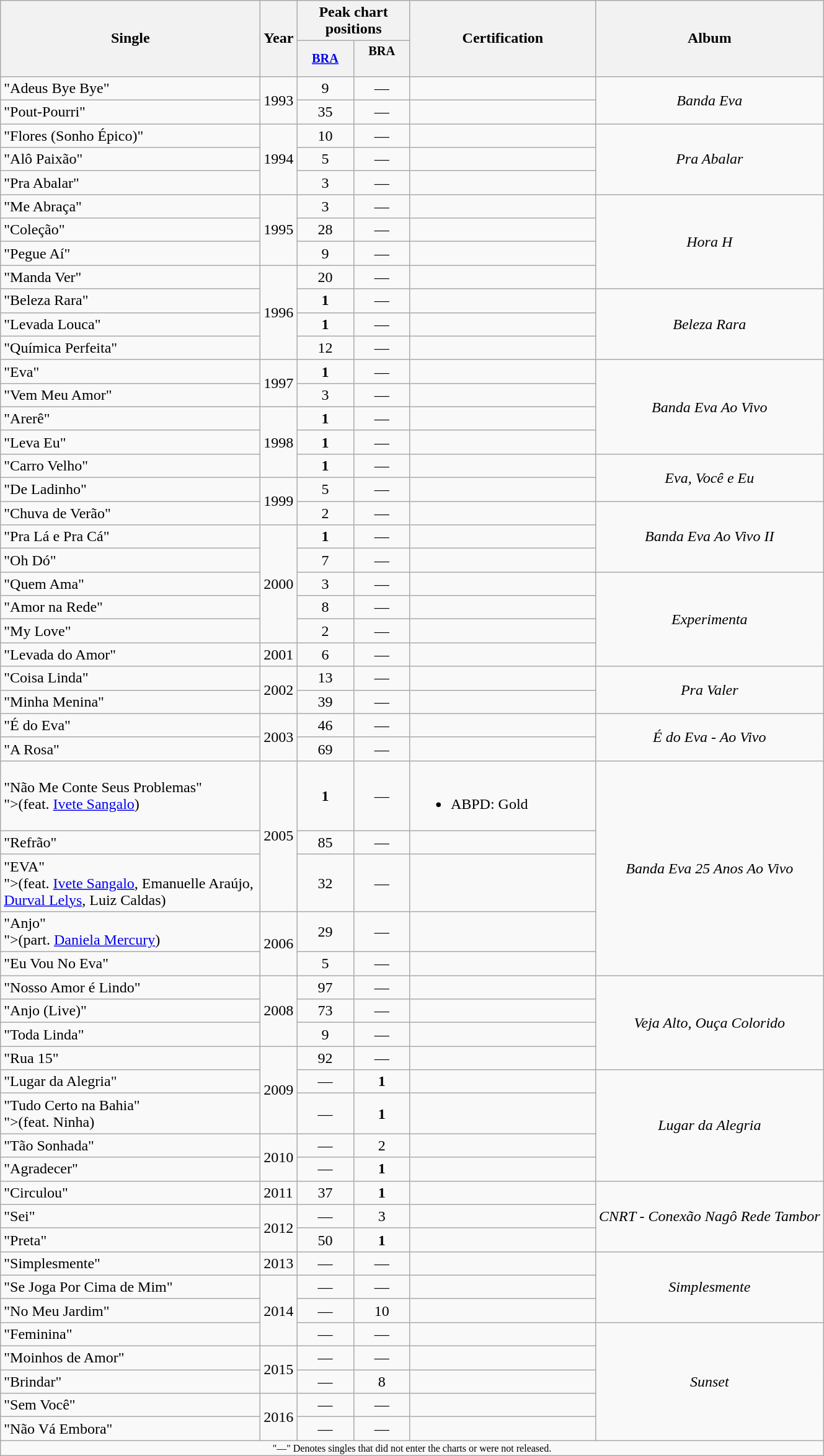<table class="wikitable">
<tr>
<th rowspan="2" style="width:17em;">Single</th>
<th rowspan="2">Year</th>
<th colspan="2">Peak chart positions</th>
<th rowspan="2" style="width:12em;">Certification</th>
<th rowspan="2">Album</th>
</tr>
<tr>
<th scope="col" style="width:4em;font-size:85%;"><a href='#'>BRA</a><br></th>
<th scope="col" style="width:4em;font-size:85%;">BRA<br><br></th>
</tr>
<tr>
<td>"Adeus Bye Bye"</td>
<td rowspan=2>1993</td>
<td align="center">9</td>
<td align="center">—</td>
<td></td>
<td align="center" rowspan="2"><em>Banda Eva</em></td>
</tr>
<tr>
<td>"Pout-Pourri"</td>
<td align="center">35</td>
<td align="center">—</td>
<td></td>
</tr>
<tr>
<td>"Flores (Sonho Épico)"</td>
<td rowspan=3>1994</td>
<td align="center">10</td>
<td align="center">—</td>
<td></td>
<td align="center" rowspan=3><em>Pra Abalar</em></td>
</tr>
<tr>
<td>"Alô Paixão"</td>
<td align="center">5</td>
<td align="center">—</td>
<td></td>
</tr>
<tr>
<td>"Pra Abalar"</td>
<td align="center">3</td>
<td align="center">—</td>
<td></td>
</tr>
<tr>
<td>"Me Abraça"</td>
<td rowspan=3>1995</td>
<td align="center">3</td>
<td align="center">—</td>
<td></td>
<td align="center" rowspan=4><em>Hora H</em></td>
</tr>
<tr>
<td>"Coleção"</td>
<td align="center">28</td>
<td align="center">—</td>
<td></td>
</tr>
<tr>
<td>"Pegue Aí"</td>
<td align="center">9</td>
<td align="center">—</td>
<td></td>
</tr>
<tr>
<td>"Manda Ver"</td>
<td rowspan=4>1996</td>
<td align="center">20</td>
<td align="center">—</td>
<td></td>
</tr>
<tr>
<td>"Beleza Rara"</td>
<td align="center"><strong>1</strong></td>
<td align="center">—</td>
<td></td>
<td align="center" rowspan=3><em>Beleza Rara</em></td>
</tr>
<tr>
<td>"Levada Louca"</td>
<td align="center"><strong>1</strong></td>
<td align="center">—</td>
<td></td>
</tr>
<tr>
<td>"Química Perfeita"</td>
<td align="center">12</td>
<td align="center">—</td>
<td></td>
</tr>
<tr>
<td>"Eva"</td>
<td rowspan=2>1997</td>
<td align="center"><strong>1</strong></td>
<td align="center">—</td>
<td></td>
<td align="center" rowspan="4"><em>Banda Eva Ao Vivo</em></td>
</tr>
<tr>
<td>"Vem Meu Amor"</td>
<td align="center">3</td>
<td align="center">—</td>
<td></td>
</tr>
<tr>
<td>"Arerê"</td>
<td rowspan=3>1998</td>
<td align="center"><strong>1</strong></td>
<td align="center">—</td>
<td></td>
</tr>
<tr>
<td>"Leva Eu"</td>
<td align="center"><strong>1</strong></td>
<td align="center">—</td>
<td></td>
</tr>
<tr>
<td>"Carro Velho"</td>
<td align="center"><strong>1</strong></td>
<td align="center">—</td>
<td></td>
<td align="center" rowspan="2"><em>Eva, Você e Eu</em></td>
</tr>
<tr>
<td>"De Ladinho"</td>
<td rowspan=2>1999</td>
<td align="center">5</td>
<td align="center">—</td>
<td></td>
</tr>
<tr>
<td>"Chuva de Verão"</td>
<td align="center">2</td>
<td align="center">—</td>
<td></td>
<td align="center" rowspan=3><em>Banda Eva Ao Vivo II</em></td>
</tr>
<tr>
<td>"Pra Lá e Pra Cá"</td>
<td rowspan=5>2000</td>
<td align="center"><strong>1</strong></td>
<td align="center">—</td>
<td></td>
</tr>
<tr>
<td>"Oh Dó"</td>
<td align="center">7</td>
<td align="center">—</td>
<td></td>
</tr>
<tr>
<td>"Quem Ama"</td>
<td align="center">3</td>
<td align="center">—</td>
<td></td>
<td align="center" rowspan=4><em>Experimenta</em></td>
</tr>
<tr>
<td>"Amor na Rede"</td>
<td align="center">8</td>
<td align="center">—</td>
<td></td>
</tr>
<tr>
<td>"My Love"</td>
<td align="center">2</td>
<td align="center">—</td>
<td></td>
</tr>
<tr>
<td>"Levada do Amor"</td>
<td>2001</td>
<td align="center">6</td>
<td align="center">—</td>
<td></td>
</tr>
<tr>
<td>"Coisa Linda"</td>
<td rowspan=2>2002</td>
<td align="center">13</td>
<td align="center">—</td>
<td></td>
<td align="center" rowspan=2><em>Pra Valer</em></td>
</tr>
<tr>
<td>"Minha Menina"</td>
<td align="center">39</td>
<td align="center">—</td>
<td></td>
</tr>
<tr>
<td>"É do Eva"</td>
<td rowspan=2>2003</td>
<td align="center">46</td>
<td align="center">—</td>
<td></td>
<td align="center" rowspan=2><em>É do Eva - Ao Vivo</em></td>
</tr>
<tr>
<td>"A Rosa"</td>
<td align="center">69</td>
<td align="center">—</td>
<td></td>
</tr>
<tr>
<td>"Não Me Conte Seus Problemas"<br><span>">(feat. <a href='#'>Ivete Sangalo</a>)</span></td>
<td rowspan=3>2005</td>
<td align="center"><strong>1</strong></td>
<td align="center">—</td>
<td><br><ul><li>ABPD: Gold</li></ul></td>
<td align="center" rowspan=5><em>Banda Eva 25 Anos Ao Vivo</em></td>
</tr>
<tr>
<td>"Refrão"</td>
<td align="center">85</td>
<td align="center">—</td>
<td></td>
</tr>
<tr>
<td>"EVA"<br><span>">(feat. <a href='#'>Ivete Sangalo</a>, Emanuelle Araújo, <a href='#'>Durval Lelys</a>, Luiz Caldas)</span></td>
<td align="center">32</td>
<td align="center">—</td>
<td></td>
</tr>
<tr>
<td>"Anjo"<br><span>">(part. <a href='#'>Daniela Mercury</a>)</span></td>
<td rowspan=2>2006</td>
<td align="center">29</td>
<td align="center">—</td>
<td></td>
</tr>
<tr>
<td>"Eu Vou No Eva"</td>
<td align="center">5</td>
<td align="center">—</td>
<td></td>
</tr>
<tr>
<td>"Nosso Amor é Lindo"</td>
<td rowspan=3>2008</td>
<td align="center">97</td>
<td align="center">—</td>
<td></td>
<td align="center" rowspan=4><em>Veja Alto, Ouça Colorido</em></td>
</tr>
<tr>
<td>"Anjo (Live)"</td>
<td align="center">73</td>
<td align="center">—</td>
<td></td>
</tr>
<tr>
<td>"Toda Linda"</td>
<td align="center">9</td>
<td align="center">—</td>
<td></td>
</tr>
<tr>
<td>"Rua 15"</td>
<td rowspan=3>2009</td>
<td align="center">92</td>
<td align="center">—</td>
</tr>
<tr>
<td>"Lugar da Alegria"</td>
<td align="center">—</td>
<td align="center"><strong>1</strong></td>
<td></td>
<td align="center" rowspan=4><em>Lugar da Alegria</em></td>
</tr>
<tr>
<td>"Tudo Certo na Bahia"<br><span>">(feat. Ninha)</span></td>
<td align="center">—</td>
<td align="center"><strong>1</strong></td>
<td></td>
</tr>
<tr>
<td>"Tão Sonhada"</td>
<td rowspan=2>2010</td>
<td align="center">—</td>
<td align="center">2</td>
<td></td>
</tr>
<tr>
<td>"Agradecer"</td>
<td align="center">—</td>
<td align="center"><strong>1</strong></td>
<td></td>
</tr>
<tr>
<td>"Circulou"</td>
<td>2011</td>
<td align="center">37</td>
<td align="center"><strong>1</strong></td>
<td></td>
<td align="center" rowspan=3><em>CNRT - Conexão Nagô Rede Tambor</em></td>
</tr>
<tr>
<td>"Sei"</td>
<td rowspan=2>2012</td>
<td align="center">—</td>
<td align="center">3</td>
<td></td>
</tr>
<tr>
<td>"Preta"</td>
<td align="center">50</td>
<td align="center"><strong>1</strong></td>
<td></td>
</tr>
<tr>
<td>"Simplesmente"</td>
<td>2013</td>
<td align="center">—</td>
<td align="center">—</td>
<td></td>
<td align="center" rowspan=3><em>Simplesmente</em></td>
</tr>
<tr>
<td>"Se Joga Por Cima de Mim"</td>
<td rowspan=3>2014</td>
<td align="center">—</td>
<td align="center">—</td>
<td></td>
</tr>
<tr>
<td>"No Meu Jardim"</td>
<td align="center">—</td>
<td align="center">10</td>
<td></td>
</tr>
<tr>
<td>"Feminina"</td>
<td align="center">—</td>
<td align="center">—</td>
<td></td>
<td align="center" rowspan=5><em>Sunset</em></td>
</tr>
<tr>
<td>"Moinhos de Amor"</td>
<td rowspan=2>2015</td>
<td align="center">—</td>
<td align="center">—</td>
<td></td>
</tr>
<tr>
<td>"Brindar"</td>
<td align="center">—</td>
<td align="center">8</td>
<td></td>
</tr>
<tr>
<td>"Sem Você"</td>
<td rowspan=2>2016</td>
<td align="center">—</td>
<td align="center">—</td>
<td></td>
</tr>
<tr>
<td>"Não Vá Embora"</td>
<td align="center">—</td>
<td align="center">—</td>
<td></td>
</tr>
<tr>
<td colspan="11" style="text-align:center; font-size:8pt;">"—" Denotes singles that did not enter the charts or were not released.</td>
</tr>
</table>
